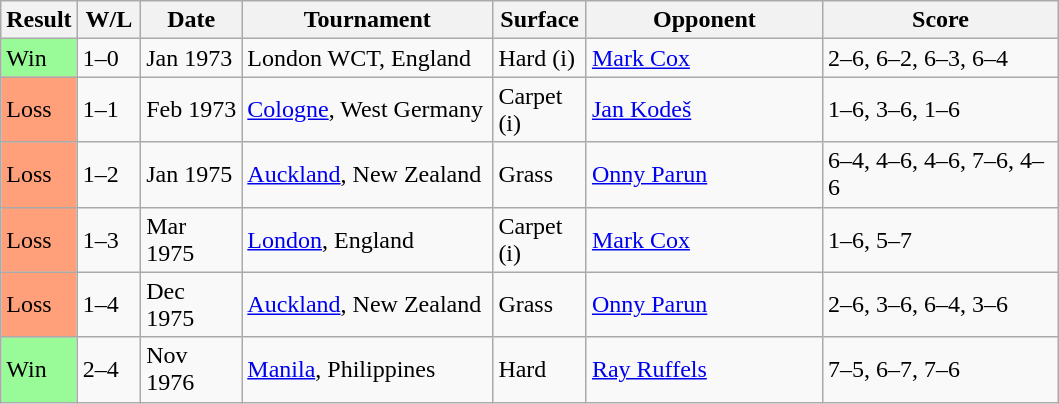<table class="sortable wikitable">
<tr>
<th style="width:40px">Result</th>
<th style="width:35px" class="unsortable">W/L</th>
<th style="width:60px">Date</th>
<th style="width:160px">Tournament</th>
<th style="width:55px">Surface</th>
<th style="width:150px">Opponent</th>
<th style="width:150px" class="unsortable">Score</th>
</tr>
<tr>
<td style="background:#98fb98;">Win</td>
<td>1–0</td>
<td>Jan 1973</td>
<td>London WCT, England</td>
<td>Hard (i)</td>
<td> <a href='#'>Mark Cox</a></td>
<td>2–6, 6–2, 6–3, 6–4</td>
</tr>
<tr>
<td style="background:#ffa07a;">Loss</td>
<td>1–1</td>
<td>Feb 1973</td>
<td><a href='#'>Cologne</a>, West Germany</td>
<td>Carpet (i)</td>
<td> <a href='#'>Jan Kodeš</a></td>
<td>1–6, 3–6, 1–6</td>
</tr>
<tr>
<td style="background:#ffa07a;">Loss</td>
<td>1–2</td>
<td>Jan 1975</td>
<td><a href='#'>Auckland</a>, New Zealand</td>
<td>Grass</td>
<td> <a href='#'>Onny Parun</a></td>
<td>6–4, 4–6, 4–6, 7–6, 4–6</td>
</tr>
<tr>
<td style="background:#ffa07a;">Loss</td>
<td>1–3</td>
<td>Mar 1975</td>
<td><a href='#'>London</a>, England</td>
<td>Carpet (i)</td>
<td> <a href='#'>Mark Cox</a></td>
<td>1–6, 5–7</td>
</tr>
<tr>
<td style="background:#ffa07a;">Loss</td>
<td>1–4</td>
<td>Dec 1975</td>
<td><a href='#'>Auckland</a>, New Zealand</td>
<td>Grass</td>
<td> <a href='#'>Onny Parun</a></td>
<td>2–6, 3–6, 6–4, 3–6</td>
</tr>
<tr>
<td style="background:#98fb98;">Win</td>
<td>2–4</td>
<td>Nov 1976</td>
<td><a href='#'>Manila</a>, Philippines</td>
<td>Hard</td>
<td> <a href='#'>Ray Ruffels</a></td>
<td>7–5, 6–7, 7–6</td>
</tr>
</table>
